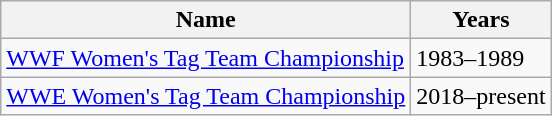<table class="wikitable">
<tr>
<th>Name</th>
<th>Years</th>
</tr>
<tr>
<td><a href='#'>WWF Women's Tag Team Championship</a></td>
<td>1983–1989</td>
</tr>
<tr>
<td><a href='#'>WWE Women's Tag Team Championship</a></td>
<td>2018–present</td>
</tr>
</table>
